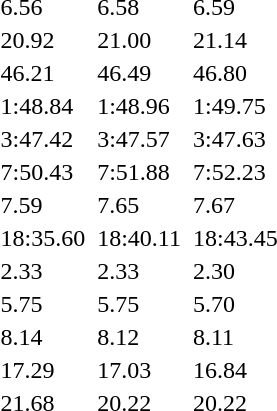<table>
<tr>
<td></td>
<td></td>
<td>6.56</td>
<td></td>
<td>6.58</td>
<td></td>
<td>6.59</td>
</tr>
<tr>
<td></td>
<td></td>
<td>20.92</td>
<td></td>
<td>21.00</td>
<td></td>
<td>21.14</td>
</tr>
<tr>
<td></td>
<td></td>
<td>46.21</td>
<td></td>
<td>46.49</td>
<td></td>
<td>46.80</td>
</tr>
<tr>
<td></td>
<td></td>
<td>1:48.84</td>
<td></td>
<td>1:48.96</td>
<td></td>
<td>1:49.75</td>
</tr>
<tr>
<td></td>
<td></td>
<td>3:47.42</td>
<td></td>
<td>3:47.57</td>
<td></td>
<td>3:47.63</td>
</tr>
<tr>
<td></td>
<td></td>
<td>7:50.43</td>
<td></td>
<td>7:51.88</td>
<td></td>
<td>7:52.23</td>
</tr>
<tr>
<td></td>
<td></td>
<td>7.59</td>
<td></td>
<td>7.65</td>
<td></td>
<td>7.67</td>
</tr>
<tr>
<td></td>
<td></td>
<td>18:35.60</td>
<td></td>
<td>18:40.11</td>
<td></td>
<td>18:43.45</td>
</tr>
<tr>
<td></td>
<td></td>
<td>2.33</td>
<td></td>
<td>2.33</td>
<td></td>
<td>2.30</td>
</tr>
<tr>
<td></td>
<td></td>
<td>5.75</td>
<td></td>
<td>5.75</td>
<td></td>
<td>5.70</td>
</tr>
<tr>
<td></td>
<td></td>
<td>8.14</td>
<td></td>
<td>8.12</td>
<td></td>
<td>8.11</td>
</tr>
<tr>
<td></td>
<td></td>
<td>17.29</td>
<td></td>
<td>17.03</td>
<td></td>
<td>16.84</td>
</tr>
<tr>
<td></td>
<td></td>
<td>21.68</td>
<td></td>
<td>20.22</td>
<td></td>
<td>20.22</td>
</tr>
</table>
